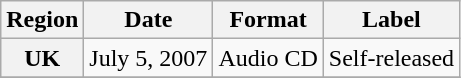<table class="wikitable plainrowheaders">
<tr>
<th>Region</th>
<th>Date</th>
<th>Format</th>
<th>Label</th>
</tr>
<tr>
<th scope="row">UK</th>
<td>July 5, 2007</td>
<td>Audio CD</td>
<td>Self-released</td>
</tr>
<tr>
</tr>
</table>
